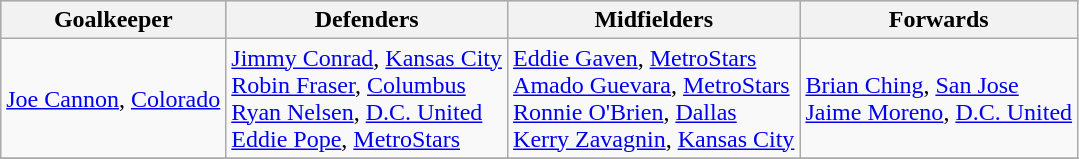<table class="wikitable">
<tr style="background:#cccccc;">
<th>Goalkeeper</th>
<th>Defenders</th>
<th>Midfielders</th>
<th>Forwards</th>
</tr>
<tr>
<td> <a href='#'>Joe Cannon</a>, <a href='#'>Colorado</a></td>
<td> <a href='#'>Jimmy Conrad</a>, <a href='#'>Kansas City</a><br> <a href='#'>Robin Fraser</a>, <a href='#'>Columbus</a><br> <a href='#'>Ryan Nelsen</a>, <a href='#'>D.C. United</a> <br> <a href='#'>Eddie Pope</a>, <a href='#'>MetroStars</a></td>
<td> <a href='#'>Eddie Gaven</a>, <a href='#'>MetroStars</a><br> <a href='#'>Amado Guevara</a>, <a href='#'>MetroStars</a><br> <a href='#'>Ronnie O'Brien</a>, <a href='#'>Dallas</a><br> <a href='#'>Kerry Zavagnin</a>, <a href='#'>Kansas City</a></td>
<td> <a href='#'>Brian Ching</a>, <a href='#'>San Jose</a><br> <a href='#'>Jaime Moreno</a>, <a href='#'>D.C. United</a></td>
</tr>
<tr>
</tr>
</table>
